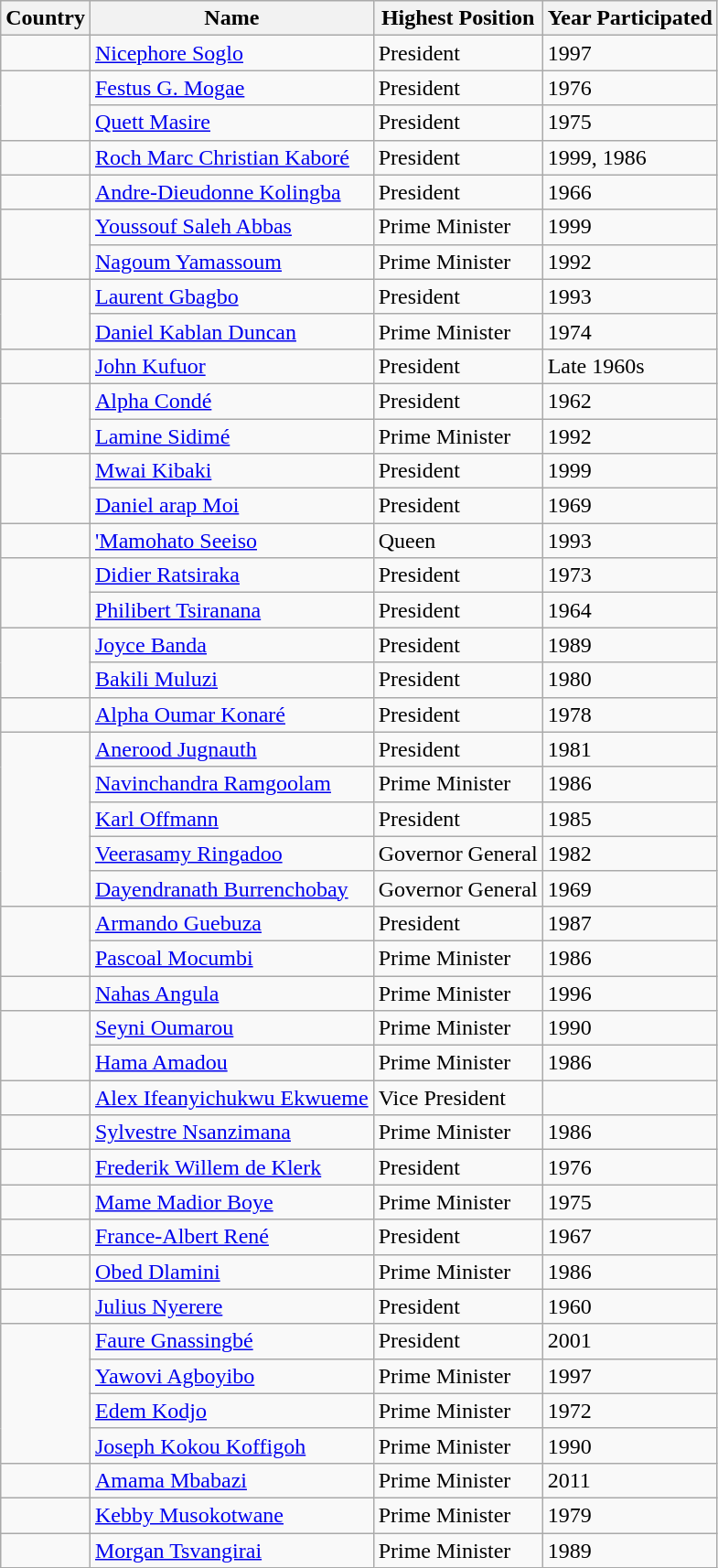<table class="wikitable">
<tr>
<th>Country</th>
<th>Name</th>
<th>Highest Position</th>
<th>Year Participated</th>
</tr>
<tr>
<td></td>
<td><a href='#'>Nicephore Soglo</a></td>
<td>President</td>
<td>1997</td>
</tr>
<tr>
<td rowspan="2"></td>
<td><a href='#'>Festus G. Mogae</a></td>
<td>President</td>
<td>1976</td>
</tr>
<tr>
<td><a href='#'>Quett Masire</a></td>
<td>President</td>
<td>1975</td>
</tr>
<tr>
<td></td>
<td><a href='#'>Roch Marc Christian Kaboré</a></td>
<td>President</td>
<td>1999, 1986</td>
</tr>
<tr>
<td></td>
<td><a href='#'>Andre-Dieudonne Kolingba</a></td>
<td>President</td>
<td>1966</td>
</tr>
<tr>
<td rowspan="2"></td>
<td><a href='#'>Youssouf Saleh Abbas</a></td>
<td>Prime Minister</td>
<td>1999</td>
</tr>
<tr>
<td><a href='#'>Nagoum Yamassoum</a></td>
<td>Prime Minister</td>
<td>1992</td>
</tr>
<tr>
<td rowspan="2"></td>
<td><a href='#'>Laurent Gbagbo</a></td>
<td>President</td>
<td>1993</td>
</tr>
<tr>
<td><a href='#'>Daniel Kablan Duncan</a></td>
<td>Prime Minister</td>
<td>1974</td>
</tr>
<tr>
<td></td>
<td><a href='#'>John Kufuor</a></td>
<td>President</td>
<td>Late 1960s</td>
</tr>
<tr>
<td rowspan="2"></td>
<td><a href='#'>Alpha Condé</a></td>
<td>President</td>
<td>1962</td>
</tr>
<tr>
<td><a href='#'>Lamine Sidimé</a></td>
<td>Prime Minister</td>
<td>1992</td>
</tr>
<tr>
<td rowspan="2"></td>
<td><a href='#'>Mwai Kibaki</a></td>
<td>President</td>
<td>1999</td>
</tr>
<tr>
<td><a href='#'>Daniel arap Moi</a></td>
<td>President</td>
<td>1969</td>
</tr>
<tr>
<td></td>
<td><a href='#'>'Mamohato Seeiso</a></td>
<td>Queen</td>
<td>1993</td>
</tr>
<tr>
<td rowspan="2"></td>
<td><a href='#'>Didier Ratsiraka</a></td>
<td>President</td>
<td>1973</td>
</tr>
<tr>
<td><a href='#'>Philibert Tsiranana</a></td>
<td>President</td>
<td>1964</td>
</tr>
<tr>
<td rowspan="2"></td>
<td><a href='#'>Joyce Banda</a></td>
<td>President</td>
<td>1989</td>
</tr>
<tr>
<td><a href='#'>Bakili Muluzi</a></td>
<td>President</td>
<td>1980</td>
</tr>
<tr>
<td></td>
<td><a href='#'>Alpha Oumar Konaré</a></td>
<td>President</td>
<td>1978</td>
</tr>
<tr>
<td rowspan="5"></td>
<td><a href='#'>Anerood Jugnauth</a></td>
<td>President</td>
<td>1981</td>
</tr>
<tr>
<td><a href='#'>Navinchandra Ramgoolam</a></td>
<td>Prime Minister</td>
<td>1986</td>
</tr>
<tr>
<td><a href='#'>Karl Offmann</a></td>
<td>President</td>
<td>1985</td>
</tr>
<tr>
<td><a href='#'>Veerasamy Ringadoo</a></td>
<td>Governor General</td>
<td>1982</td>
</tr>
<tr>
<td><a href='#'>Dayendranath Burrenchobay</a></td>
<td>Governor General</td>
<td>1969</td>
</tr>
<tr>
<td rowspan="2"></td>
<td><a href='#'>Armando Guebuza</a></td>
<td>President</td>
<td>1987</td>
</tr>
<tr>
<td><a href='#'>Pascoal Mocumbi</a></td>
<td>Prime Minister</td>
<td>1986</td>
</tr>
<tr>
<td></td>
<td><a href='#'>Nahas Angula</a></td>
<td>Prime Minister</td>
<td>1996</td>
</tr>
<tr>
<td rowspan="2"></td>
<td><a href='#'>Seyni Oumarou</a></td>
<td>Prime Minister</td>
<td>1990</td>
</tr>
<tr>
<td><a href='#'>Hama Amadou</a></td>
<td>Prime Minister</td>
<td>1986</td>
</tr>
<tr>
<td></td>
<td><a href='#'>Alex Ifeanyichukwu Ekwueme</a></td>
<td>Vice President</td>
<td></td>
</tr>
<tr>
<td></td>
<td><a href='#'>Sylvestre Nsanzimana</a></td>
<td>Prime Minister</td>
<td>1986</td>
</tr>
<tr>
<td></td>
<td><a href='#'>Frederik Willem de Klerk</a></td>
<td>President</td>
<td>1976</td>
</tr>
<tr>
<td></td>
<td><a href='#'>Mame Madior Boye</a></td>
<td>Prime Minister</td>
<td>1975</td>
</tr>
<tr>
<td></td>
<td><a href='#'>France-Albert René</a></td>
<td>President</td>
<td>1967</td>
</tr>
<tr>
<td></td>
<td><a href='#'>Obed Dlamini</a></td>
<td>Prime Minister</td>
<td>1986</td>
</tr>
<tr>
<td></td>
<td><a href='#'>Julius Nyerere</a></td>
<td>President</td>
<td>1960</td>
</tr>
<tr>
<td rowspan="4"></td>
<td><a href='#'>Faure Gnassingbé</a></td>
<td>President</td>
<td>2001</td>
</tr>
<tr>
<td><a href='#'>Yawovi Agboyibo</a></td>
<td>Prime Minister</td>
<td>1997</td>
</tr>
<tr>
<td><a href='#'>Edem Kodjo</a></td>
<td>Prime Minister</td>
<td>1972</td>
</tr>
<tr>
<td><a href='#'>Joseph Kokou Koffigoh</a></td>
<td>Prime Minister</td>
<td>1990</td>
</tr>
<tr>
<td></td>
<td><a href='#'>Amama Mbabazi</a></td>
<td>Prime Minister</td>
<td>2011</td>
</tr>
<tr>
<td></td>
<td><a href='#'>Kebby Musokotwane</a></td>
<td>Prime Minister</td>
<td>1979</td>
</tr>
<tr>
<td></td>
<td><a href='#'>Morgan Tsvangirai</a></td>
<td>Prime Minister</td>
<td>1989</td>
</tr>
</table>
